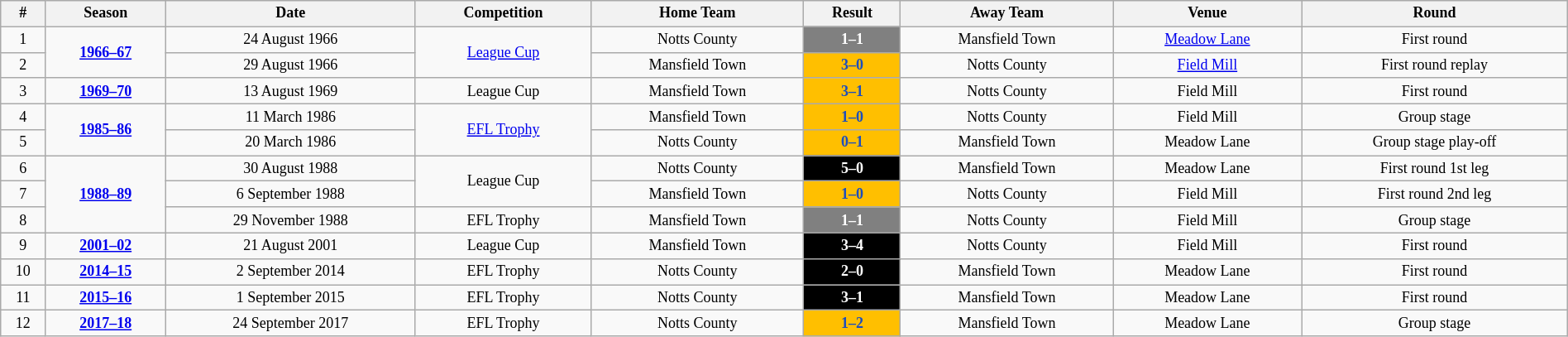<table class="wikitable" style="text-align: center; width: 100%; font-size: 12px">
<tr>
<th><strong>#</strong></th>
<th><strong>Season</strong></th>
<th><strong>Date</strong></th>
<th><strong>Competition</strong></th>
<th><strong>Home Team</strong></th>
<th><strong>Result</strong></th>
<th><strong>Away Team</strong></th>
<th><strong>Venue</strong></th>
<th><strong>Round</strong></th>
</tr>
<tr>
<td>1</td>
<td rowspan=2><strong><a href='#'>1966–67</a></strong></td>
<td>24 August 1966</td>
<td rowspan=2><a href='#'>League Cup</a></td>
<td>Notts County</td>
<td style="background:#808080; color:white"><strong>1–1</strong></td>
<td>Mansfield Town</td>
<td><a href='#'>Meadow Lane</a></td>
<td>First round</td>
</tr>
<tr>
<td>2</td>
<td>29 August 1966</td>
<td>Mansfield Town</td>
<td style="background:#ffbf00; color:#1c4ebd"><strong>3–0</strong></td>
<td>Notts County</td>
<td><a href='#'>Field Mill</a></td>
<td>First round replay</td>
</tr>
<tr>
<td>3</td>
<td><strong><a href='#'>1969–70</a></strong></td>
<td>13 August 1969</td>
<td>League Cup</td>
<td>Mansfield Town</td>
<td style="background:#ffbf00; color:#1c4ebd"><strong>3–1</strong></td>
<td>Notts County</td>
<td>Field Mill</td>
<td>First round</td>
</tr>
<tr>
<td>4</td>
<td rowspan=2><strong><a href='#'>1985–86</a></strong></td>
<td>11 March 1986</td>
<td rowspan=2><a href='#'>EFL Trophy</a></td>
<td>Mansfield Town</td>
<td style="background:#ffbf00; color:#1c4ebd"><strong>1–0</strong></td>
<td>Notts County</td>
<td>Field Mill</td>
<td>Group stage</td>
</tr>
<tr>
<td>5</td>
<td>20 March 1986</td>
<td>Notts County</td>
<td style="background:#ffbf00; color:#1c4ebd"><strong>0–1</strong></td>
<td>Mansfield Town</td>
<td>Meadow Lane</td>
<td>Group stage play-off</td>
</tr>
<tr>
<td>6</td>
<td rowspan=3><strong><a href='#'>1988–89</a></strong></td>
<td>30 August 1988</td>
<td rowspan=2>League Cup</td>
<td>Notts County</td>
<td style="background:black; color:white"><strong>5–0</strong></td>
<td>Mansfield Town</td>
<td>Meadow Lane</td>
<td>First round 1st leg</td>
</tr>
<tr>
<td>7</td>
<td>6 September 1988</td>
<td>Mansfield Town</td>
<td style="background:#ffbf00; color:#1c4ebd"><strong>1–0</strong></td>
<td>Notts County</td>
<td>Field Mill</td>
<td>First round 2nd leg</td>
</tr>
<tr>
<td>8</td>
<td>29 November 1988</td>
<td>EFL Trophy</td>
<td>Mansfield Town</td>
<td style="background:#808080; color:white"><strong>1–1</strong></td>
<td>Notts County</td>
<td>Field Mill</td>
<td>Group stage</td>
</tr>
<tr>
<td>9</td>
<td><strong><a href='#'>2001–02</a></strong></td>
<td>21 August 2001</td>
<td>League Cup</td>
<td>Mansfield Town</td>
<td style="background:black; color:white"><strong>3–4</strong></td>
<td>Notts County</td>
<td>Field Mill</td>
<td>First round</td>
</tr>
<tr>
<td>10</td>
<td><strong><a href='#'>2014–15</a></strong></td>
<td>2 September 2014</td>
<td>EFL Trophy</td>
<td>Notts County</td>
<td style="background:black; color:white"><strong>2–0</strong></td>
<td>Mansfield Town</td>
<td>Meadow Lane</td>
<td>First round</td>
</tr>
<tr>
<td>11</td>
<td><strong><a href='#'>2015–16</a></strong></td>
<td>1 September 2015</td>
<td>EFL Trophy</td>
<td>Notts County</td>
<td style="background:black; color:white"><strong>3–1</strong></td>
<td>Mansfield Town</td>
<td>Meadow Lane</td>
<td>First round</td>
</tr>
<tr>
<td>12</td>
<td><strong><a href='#'>2017–18</a></strong></td>
<td>24 September 2017</td>
<td>EFL Trophy</td>
<td>Notts County</td>
<td style="background:#ffbf00; color:#1c4ebd"><strong>1–2</strong></td>
<td>Mansfield Town</td>
<td>Meadow Lane</td>
<td>Group stage</td>
</tr>
</table>
